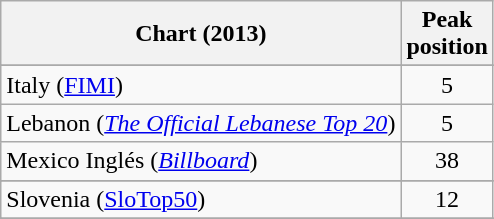<table class="wikitable sortable">
<tr>
<th>Chart (2013)</th>
<th>Peak<br>position</th>
</tr>
<tr>
</tr>
<tr>
</tr>
<tr>
</tr>
<tr>
</tr>
<tr>
</tr>
<tr>
</tr>
<tr>
<td>Italy (<a href='#'>FIMI</a>)</td>
<td style="text-align:center;">5</td>
</tr>
<tr>
<td>Lebanon (<em><a href='#'>The Official Lebanese Top 20</a></em>)</td>
<td style="text-align:center;">5</td>
</tr>
<tr>
<td>Mexico Inglés (<a href='#'><em>Billboard</em></a>)</td>
<td align="center">38</td>
</tr>
<tr>
</tr>
<tr>
</tr>
<tr>
</tr>
<tr>
<td scope="row">Slovenia (<a href='#'>SloTop50</a>)</td>
<td align=center>12</td>
</tr>
<tr>
</tr>
<tr>
</tr>
<tr>
</tr>
</table>
